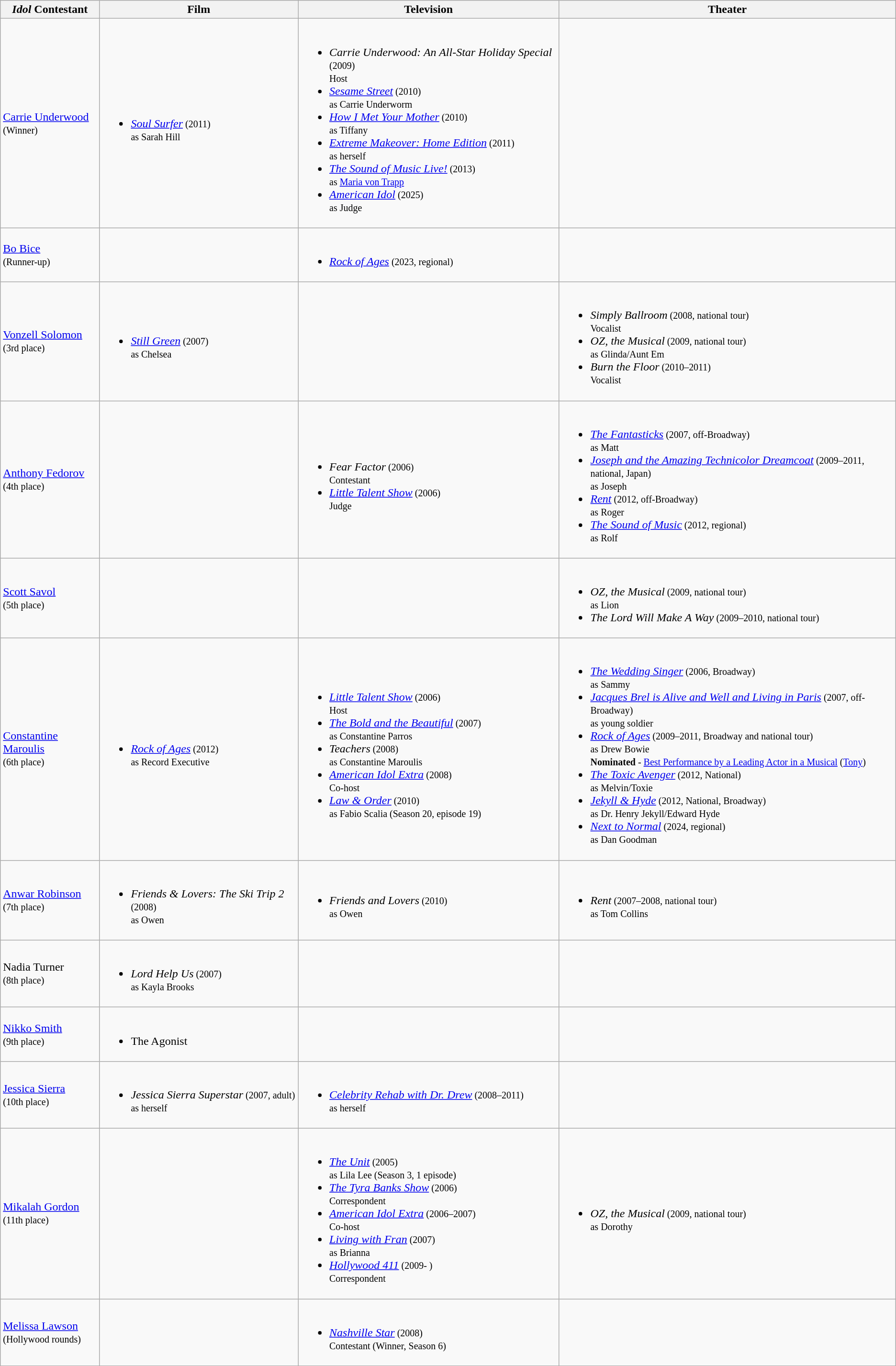<table class="wikitable">
<tr>
<th><em>Idol</em> Contestant</th>
<th>Film</th>
<th>Television</th>
<th>Theater</th>
</tr>
<tr>
<td><a href='#'>Carrie Underwood</a><br><small>(Winner)</small></td>
<td><br><ul><li><em><a href='#'>Soul Surfer</a></em><small> (2011)<br>as Sarah Hill</small></li></ul></td>
<td><br><ul><li><em>Carrie Underwood: An All-Star Holiday Special</em><small> (2009)<br>Host</small></li><li><em><a href='#'>Sesame Street</a></em><small> (2010)<br>as Carrie Underworm</small></li><li><em><a href='#'>How I Met Your Mother</a></em><small> (2010)<br>as Tiffany</small></li><li><em><a href='#'>Extreme Makeover: Home Edition</a></em><small> (2011)<br>as herself</small></li><li><em><a href='#'>The Sound of Music Live!</a></em><small> (2013)<br>as <a href='#'>Maria von Trapp</a></small></li><li><em><a href='#'>American Idol</a></em><small> (2025)<br>as Judge</small></li></ul></td>
<td></td>
</tr>
<tr>
<td><a href='#'>Bo Bice</a><br><small>(Runner-up)</small></td>
<td></td>
<td><br><ul><li><em><a href='#'>Rock of Ages</a></em><small> (2023, regional)</small></li></ul></td>
<td></td>
</tr>
<tr>
<td><a href='#'>Vonzell Solomon</a><br><small>(3rd place)</small></td>
<td><br><ul><li><em><a href='#'>Still Green</a></em><small> (2007)<br>as Chelsea</small></li></ul></td>
<td></td>
<td><br><ul><li><em>Simply Ballroom</em><small> (2008, national tour)<br>Vocalist</small></li><li><em>OZ, the Musical</em><small> (2009, national tour)<br>as Glinda/Aunt Em</small></li><li><em>Burn the Floor</em><small> (2010–2011)</small><br><small>Vocalist</small></li></ul></td>
</tr>
<tr>
<td><a href='#'>Anthony Fedorov</a><br><small>(4th place)</small></td>
<td></td>
<td><br><ul><li><em>Fear Factor</em><small> (2006)<br>Contestant</small></li><li><em><a href='#'>Little Talent Show</a></em><small> (2006)<br>Judge</small></li></ul></td>
<td><br><ul><li><em><a href='#'>The Fantasticks</a></em><small> (2007, off-Broadway)<br>as Matt</small></li><li><em><a href='#'>Joseph and the Amazing Technicolor Dreamcoat</a></em><small> (2009–2011, national, Japan)<br>as Joseph</small></li><li><em><a href='#'>Rent</a></em><small> (2012, off-Broadway)<br>as Roger</small></li><li><em><a href='#'>The Sound of Music</a></em><small> (2012, regional)<br>as Rolf</small></li></ul></td>
</tr>
<tr>
<td><a href='#'>Scott Savol</a><br><small>(5th place)</small></td>
<td></td>
<td></td>
<td><br><ul><li><em>OZ, the Musical</em><small> (2009, national tour)<br>as Lion</small></li><li><em>The Lord Will Make A Way</em><small> (2009–2010, national tour)</small></li></ul></td>
</tr>
<tr>
<td><a href='#'>Constantine Maroulis</a><br><small> (6th place)</small></td>
<td><br><ul><li><em><a href='#'>Rock of Ages</a></em><small> (2012)<br>as Record Executive</small></li></ul></td>
<td><br><ul><li><em><a href='#'>Little Talent Show</a></em><small> (2006)<br>Host</small></li><li><em><a href='#'>The Bold and the Beautiful</a></em><small> (2007)<br>as Constantine Parros</small></li><li><em>Teachers</em><small> (2008)<br>as Constantine Maroulis</small></li><li><em><a href='#'>American Idol Extra</a></em><small> (2008)<br>Co-host</small></li><li><em><a href='#'>Law & Order</a></em><small> (2010)<br>as Fabio Scalia (Season 20, episode 19)</small></li></ul></td>
<td><br><ul><li><em><a href='#'>The Wedding Singer</a></em><small> (2006, Broadway)<br>as Sammy</small></li><li><em><a href='#'>Jacques Brel is Alive and Well and Living in Paris</a></em><small> (2007, off-Broadway)<br>as young soldier</small></li><li><em><a href='#'>Rock of Ages</a></em><small> (2009–2011, Broadway and national tour)<br>as Drew Bowie<br><strong>Nominated</strong> - <a href='#'>Best Performance by a Leading Actor in a Musical</a> (<a href='#'>Tony</a>)</small></li><li><em><a href='#'>The Toxic Avenger</a></em><small> (2012, National)<br>as Melvin/Toxie</small></li><li><em><a href='#'>Jekyll & Hyde</a></em><small> (2012, National, Broadway)<br>as Dr. Henry Jekyll/Edward Hyde</small></li><li><em><a href='#'>Next to Normal</a></em><small> (2024, regional)<br> as Dan Goodman</small></li></ul></td>
</tr>
<tr>
<td><a href='#'>Anwar Robinson</a><br><small>(7th place)</small></td>
<td><br><ul><li><em>Friends & Lovers: The Ski Trip 2</em><small> (2008)<br>as Owen</small></li></ul></td>
<td><br><ul><li><em>Friends and Lovers</em><small> (2010)<br>as Owen</small></li></ul></td>
<td><br><ul><li><em>Rent</em><small> (2007–2008, national tour)<br>as Tom Collins</small></li></ul></td>
</tr>
<tr>
<td>Nadia Turner<br><small>(8th place)</small></td>
<td><br><ul><li><em>Lord Help Us</em><small> (2007)<br>as Kayla Brooks</small></li></ul></td>
<td></td>
<td></td>
</tr>
<tr>
<td><a href='#'>Nikko Smith</a><br><small>(9th place)</small></td>
<td><br><ul><li>The Agonist</li></ul></td>
<td></td>
<td></td>
</tr>
<tr>
<td><a href='#'>Jessica Sierra</a><br><small>(10th place)</small></td>
<td><br><ul><li><em>Jessica Sierra Superstar</em><small> (2007, adult)<br>as herself</small></li></ul></td>
<td><br><ul><li><em><a href='#'>Celebrity Rehab with Dr. Drew</a></em><small> (2008–2011)<br>as herself</small></li></ul></td>
<td></td>
</tr>
<tr>
<td><a href='#'>Mikalah Gordon</a><br><small>(11th place)</small></td>
<td></td>
<td><br><ul><li><em><a href='#'>The Unit</a></em><small> (2005)<br>as Lila Lee (Season 3, 1 episode)</small></li><li><em><a href='#'>The Tyra Banks Show</a></em><small> (2006)<br>Correspondent</small></li><li><em><a href='#'>American Idol Extra</a></em><small> (2006–2007)<br>Co-host</small></li><li><em><a href='#'>Living with Fran</a></em><small> (2007)<br>as Brianna</small></li><li><em><a href='#'>Hollywood 411</a></em><small> (2009- )<br>Correspondent</small></li></ul></td>
<td><br><ul><li><em>OZ, the Musical</em><small> (2009, national tour)<br>as Dorothy</small></li></ul></td>
</tr>
<tr>
<td><a href='#'>Melissa Lawson</a><br><small>(Hollywood rounds)</small></td>
<td></td>
<td><br><ul><li><em><a href='#'>Nashville Star</a></em><small> (2008)<br>Contestant (Winner, Season 6)</small></li></ul></td>
<td></td>
</tr>
<tr>
</tr>
</table>
